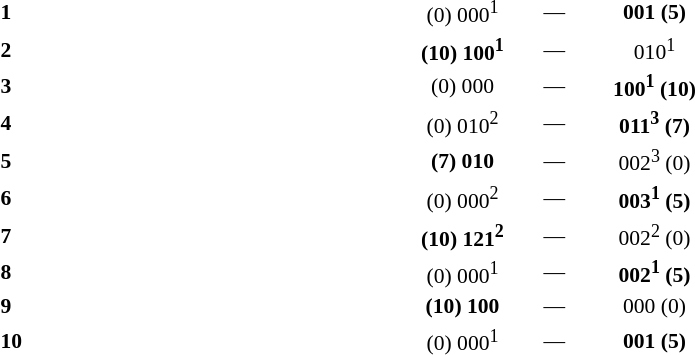<table style="font-size:90%">
<tr>
<th width=50></th>
<th width=200></th>
<th width=100></th>
<th width=20></th>
<th width=100></th>
<th width=200></th>
</tr>
<tr>
<td><strong>1</strong></td>
<td align=right></td>
<td align=center>(0) 000<sup>1</sup></td>
<td>—</td>
<td align=center><strong>001 (5)</strong></td>
<td><strong></strong></td>
</tr>
<tr>
<td><strong>2</strong></td>
<td align=right><strong></strong></td>
<td align=center><strong>(10) 100<sup>1</sup></strong></td>
<td>—</td>
<td align=center>010<sup>1</sup></td>
<td></td>
</tr>
<tr>
<td><strong>3</strong></td>
<td align=right></td>
<td align=center>(0) 000</td>
<td>—</td>
<td align=center><strong>100<sup>1</sup> (10)</strong></td>
<td><strong></strong></td>
</tr>
<tr>
<td><strong>4</strong></td>
<td align=right></td>
<td align=center>(0) 010<sup>2</sup></td>
<td>—</td>
<td align=center><strong>011<sup>3</sup> (7)</strong></td>
<td><strong></strong></td>
</tr>
<tr>
<td><strong>5</strong></td>
<td align=right><strong></strong></td>
<td align=center><strong>(7) 010</strong></td>
<td>—</td>
<td align=center>002<sup>3</sup> (0)</td>
<td></td>
</tr>
<tr>
<td><strong>6</strong></td>
<td align=right></td>
<td align=center>(0) 000<sup>2</sup></td>
<td>—</td>
<td align=center><strong>003<sup>1</sup> (5)</strong></td>
<td><strong></strong></td>
</tr>
<tr>
<td><strong>7</strong></td>
<td align=right><strong></strong></td>
<td align=center><strong>(10) 121<sup>2</sup></strong></td>
<td>—</td>
<td align=center>002<sup>2</sup> (0)</td>
<td></td>
</tr>
<tr>
<td><strong>8</strong></td>
<td align=right></td>
<td align=center>(0) 000<sup>1</sup></td>
<td>—</td>
<td align=center><strong>002<sup>1</sup> (5)</strong></td>
<td><strong></strong></td>
</tr>
<tr>
<td><strong>9</strong></td>
<td align=right><strong></strong></td>
<td align=center><strong>(10) 100</strong></td>
<td>—</td>
<td align=center>000 (0)</td>
<td></td>
</tr>
<tr>
<td><strong>10</strong></td>
<td align=right></td>
<td align=center>(0) 000<sup>1</sup></td>
<td>—</td>
<td align=center><strong>001 (5)</strong></td>
<td><strong></strong></td>
</tr>
<tr>
</tr>
</table>
